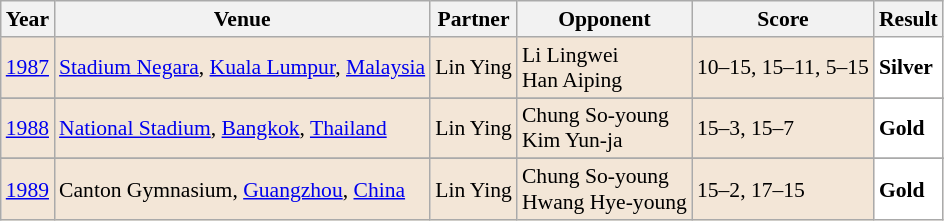<table class="sortable wikitable" style="font-size: 90%;">
<tr>
<th>Year</th>
<th>Venue</th>
<th>Partner</th>
<th>Opponent</th>
<th>Score</th>
<th>Result</th>
</tr>
<tr style="background:#F3E6D7">
<td align="center"><a href='#'>1987</a></td>
<td align="left"><a href='#'>Stadium Negara</a>, <a href='#'>Kuala Lumpur</a>, <a href='#'>Malaysia</a></td>
<td align="left"> Lin Ying</td>
<td align="left"> Li Lingwei<br> Han Aiping</td>
<td align="left">10–15, 15–11, 5–15</td>
<td style="text-align:left; background: white"> <strong>Silver</strong></td>
</tr>
<tr>
</tr>
<tr style="background:#F3E6D7">
<td align="center"><a href='#'>1988</a></td>
<td align="left"><a href='#'>National Stadium</a>, <a href='#'>Bangkok</a>, <a href='#'>Thailand</a></td>
<td align="left"> Lin Ying</td>
<td align="left"> Chung So-young<br> Kim Yun-ja</td>
<td align="left">15–3, 15–7</td>
<td style="text-align:left; background: white"> <strong>Gold</strong></td>
</tr>
<tr>
</tr>
<tr style="background:#F3E6D7">
<td align="center"><a href='#'>1989</a></td>
<td align="left">Canton Gymnasium, <a href='#'>Guangzhou</a>, <a href='#'>China</a></td>
<td align="left"> Lin Ying</td>
<td align="left"> Chung So-young<br> Hwang Hye-young</td>
<td align="left">15–2, 17–15</td>
<td style="text-align:left; background: white"> <strong>Gold</strong></td>
</tr>
</table>
